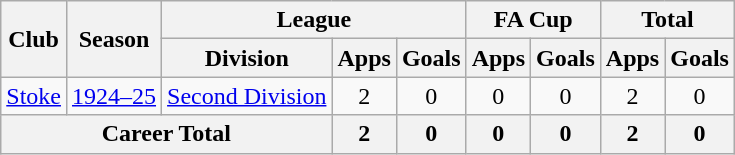<table class="wikitable" style="text-align: center;">
<tr>
<th rowspan="2">Club</th>
<th rowspan="2">Season</th>
<th colspan="3">League</th>
<th colspan="2">FA Cup</th>
<th colspan="2">Total</th>
</tr>
<tr>
<th>Division</th>
<th>Apps</th>
<th>Goals</th>
<th>Apps</th>
<th>Goals</th>
<th>Apps</th>
<th>Goals</th>
</tr>
<tr>
<td><a href='#'>Stoke</a></td>
<td><a href='#'>1924–25</a></td>
<td><a href='#'>Second Division</a></td>
<td>2</td>
<td>0</td>
<td>0</td>
<td>0</td>
<td>2</td>
<td>0</td>
</tr>
<tr>
<th colspan="3">Career Total</th>
<th>2</th>
<th>0</th>
<th>0</th>
<th>0</th>
<th>2</th>
<th>0</th>
</tr>
</table>
